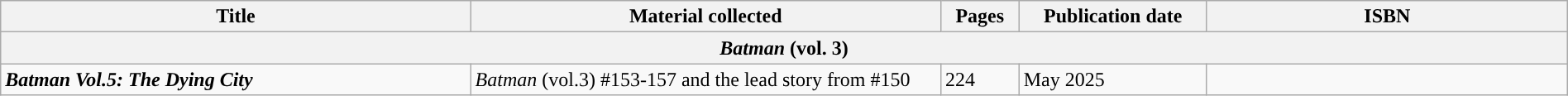<table class="wikitable" width="100%">
<tr>
<th style="width:30%;">Title</th>
<th style="width:30%;">Material collected</th>
<th style="width:5%;">Pages</th>
<th style="width:12%;">Publication date</th>
<th>ISBN</th>
</tr>
<tr>
<th colspan="5"><em>Batman</em> (vol. 3)</th>
</tr>
<tr>
<td><strong><em>Batman Vol.5: The Dying City</em></strong></td>
<td><em>Batman</em> (vol.3) #153-157 and the lead story from #150</td>
<td>224</td>
<td>May 2025</td>
<td></td>
</tr>
</table>
